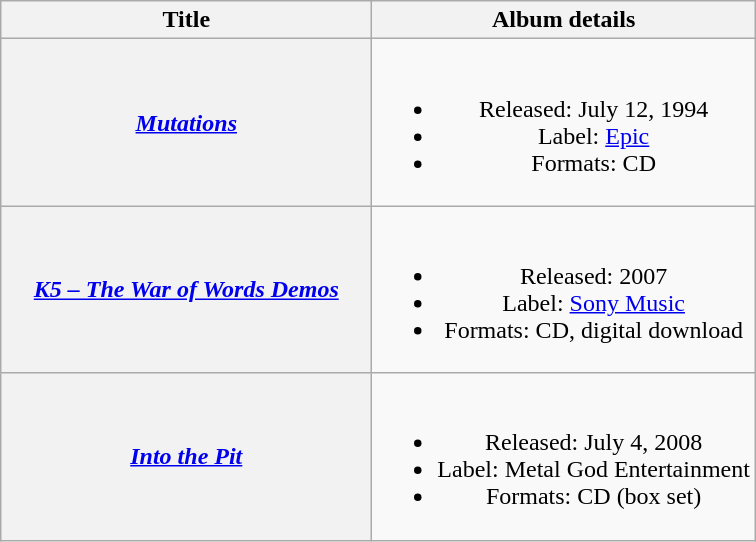<table class="wikitable plainrowheaders" style="text-align:center;">
<tr>
<th scope="col" style="width:15em;">Title</th>
<th scope="col">Album details</th>
</tr>
<tr>
<th scope="row"><em><a href='#'>Mutations</a></em></th>
<td><br><ul><li>Released: July 12, 1994</li><li>Label: <a href='#'>Epic</a></li><li>Formats: CD</li></ul></td>
</tr>
<tr>
<th scope="row"><em><a href='#'>K5 – The War of Words Demos</a></em></th>
<td><br><ul><li>Released: 2007</li><li>Label: <a href='#'>Sony Music</a></li><li>Formats: CD, digital download</li></ul></td>
</tr>
<tr>
<th scope="row"><em><a href='#'>Into the Pit</a></em></th>
<td><br><ul><li>Released: July 4, 2008</li><li>Label: Metal God Entertainment</li><li>Formats: CD (box set)</li></ul></td>
</tr>
</table>
